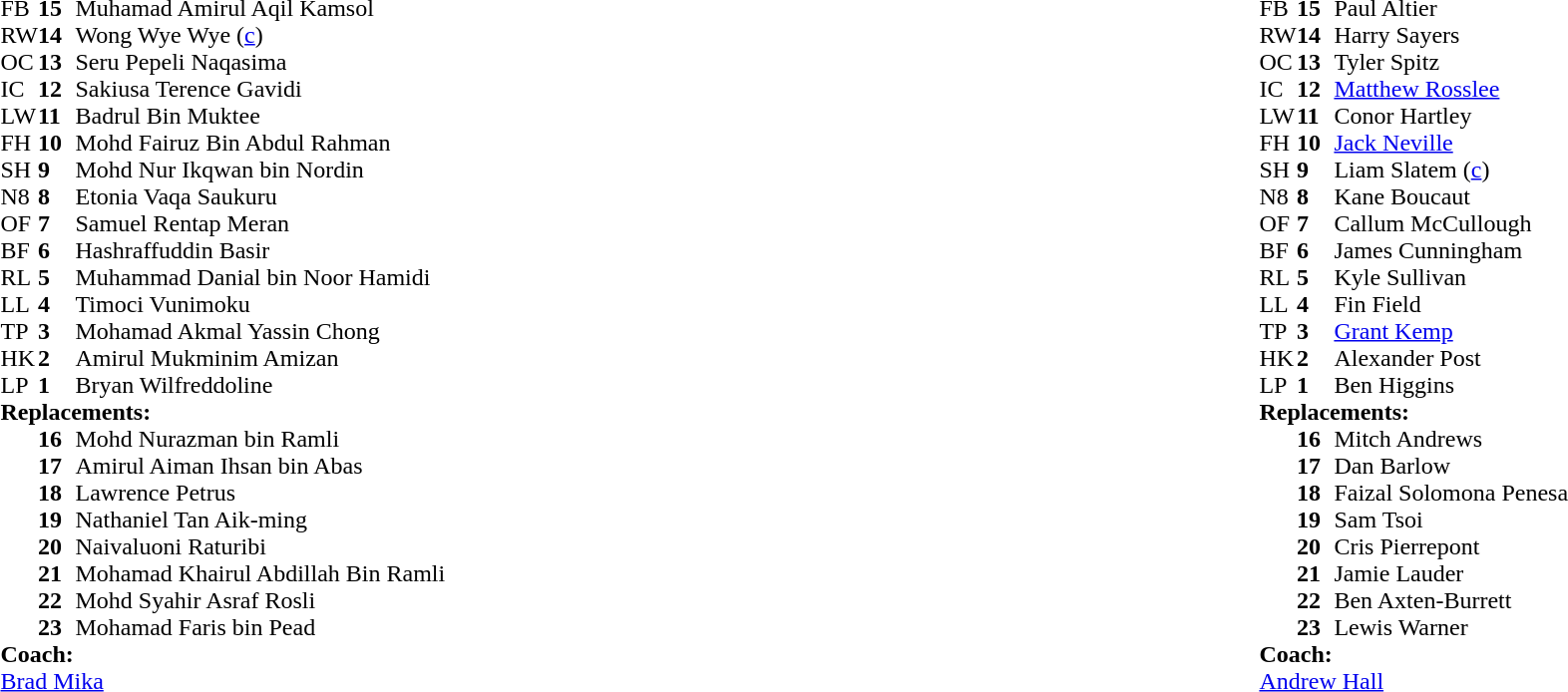<table style="width:100%">
<tr>
<td style="vertical-align:top; width:50%"><br><table cellspacing="0" cellpadding="0">
<tr>
<th width="25"></th>
<th width="25"></th>
</tr>
<tr>
<td>FB</td>
<td><strong>15</strong></td>
<td>Muhamad Amirul Aqil Kamsol</td>
</tr>
<tr>
<td>RW</td>
<td><strong>14</strong></td>
<td>Wong Wye Wye (<a href='#'>c</a>)</td>
</tr>
<tr>
<td>OC</td>
<td><strong>13</strong></td>
<td>Seru Pepeli Naqasima</td>
</tr>
<tr>
<td>IC</td>
<td><strong>12</strong></td>
<td>Sakiusa Terence Gavidi</td>
</tr>
<tr>
<td>LW</td>
<td><strong>11</strong></td>
<td>Badrul Bin Muktee</td>
</tr>
<tr>
<td>FH</td>
<td><strong>10</strong></td>
<td>Mohd Fairuz Bin Abdul Rahman</td>
</tr>
<tr>
<td>SH</td>
<td><strong>9</strong></td>
<td>Mohd Nur Ikqwan bin Nordin</td>
</tr>
<tr>
<td>N8</td>
<td><strong>8</strong></td>
<td>Etonia Vaqa Saukuru</td>
</tr>
<tr>
<td>OF</td>
<td><strong>7</strong></td>
<td>Samuel Rentap Meran</td>
</tr>
<tr>
<td>BF</td>
<td><strong>6</strong></td>
<td>Hashraffuddin Basir</td>
</tr>
<tr>
<td>RL</td>
<td><strong>5</strong></td>
<td>Muhammad Danial bin Noor Hamidi</td>
</tr>
<tr>
<td>LL</td>
<td><strong>4</strong></td>
<td>Timoci Vunimoku</td>
</tr>
<tr>
<td>TP</td>
<td><strong>3</strong></td>
<td>Mohamad Akmal Yassin Chong</td>
</tr>
<tr>
<td>HK</td>
<td><strong>2</strong></td>
<td>Amirul Mukminim Amizan</td>
<td></td>
<td></td>
</tr>
<tr>
<td>LP</td>
<td><strong>1</strong></td>
<td>Bryan Wilfreddoline</td>
</tr>
<tr>
<td colspan="3"><strong>Replacements:</strong></td>
</tr>
<tr>
<td></td>
<td><strong>16</strong></td>
<td>Mohd Nurazman bin Ramli</td>
</tr>
<tr>
<td></td>
<td><strong>17</strong></td>
<td>Amirul Aiman Ihsan bin Abas</td>
</tr>
<tr>
<td></td>
<td><strong>18</strong></td>
<td>Lawrence Petrus</td>
</tr>
<tr>
<td></td>
<td><strong>19</strong></td>
<td>Nathaniel Tan Aik-ming</td>
</tr>
<tr>
<td></td>
<td><strong>20</strong></td>
<td>Naivaluoni Raturibi</td>
</tr>
<tr>
<td></td>
<td><strong>21</strong></td>
<td>Mohamad Khairul Abdillah Bin Ramli</td>
</tr>
<tr>
<td></td>
<td><strong>22</strong></td>
<td>Mohd Syahir Asraf Rosli</td>
</tr>
<tr>
<td></td>
<td><strong>23</strong></td>
<td>Mohamad Faris bin Pead</td>
</tr>
<tr>
<td colspan="3"><strong>Coach:</strong></td>
</tr>
<tr>
<td colspan="3"> <a href='#'>Brad Mika</a></td>
</tr>
</table>
</td>
<td style="vertical-align:top; width:50%"><br><table cellspacing="0" cellpadding="0" style="margin:auto">
<tr>
<th width="25"></th>
<th width="25"></th>
</tr>
<tr>
<td>FB</td>
<td><strong>15</strong></td>
<td>Paul Altier</td>
</tr>
<tr>
<td>RW</td>
<td><strong>14</strong></td>
<td>Harry Sayers</td>
</tr>
<tr>
<td>OC</td>
<td><strong>13</strong></td>
<td>Tyler Spitz</td>
</tr>
<tr>
<td>IC</td>
<td><strong>12</strong></td>
<td><a href='#'>Matthew Rosslee</a></td>
</tr>
<tr>
<td>LW</td>
<td><strong>11</strong></td>
<td>Conor Hartley</td>
</tr>
<tr>
<td>FH</td>
<td><strong>10</strong></td>
<td><a href='#'>Jack Neville</a></td>
</tr>
<tr>
<td>SH</td>
<td><strong>9</strong></td>
<td>Liam Slatem (<a href='#'>c</a>)</td>
</tr>
<tr>
<td>N8</td>
<td><strong>8</strong></td>
<td>Kane Boucaut</td>
</tr>
<tr>
<td>OF</td>
<td><strong>7</strong></td>
<td>Callum McCullough</td>
</tr>
<tr>
<td>BF</td>
<td><strong>6</strong></td>
<td>James Cunningham</td>
</tr>
<tr>
<td>RL</td>
<td><strong>5</strong></td>
<td>Kyle Sullivan</td>
</tr>
<tr>
<td>LL</td>
<td><strong>4</strong></td>
<td>Fin Field</td>
</tr>
<tr>
<td>TP</td>
<td><strong>3</strong></td>
<td><a href='#'>Grant Kemp</a></td>
</tr>
<tr>
<td>HK</td>
<td><strong>2</strong></td>
<td>Alexander Post</td>
</tr>
<tr>
<td>LP</td>
<td><strong>1</strong></td>
<td>Ben Higgins</td>
</tr>
<tr>
<td colspan="3"><strong>Replacements:</strong></td>
</tr>
<tr>
<td></td>
<td><strong>16</strong></td>
<td>Mitch Andrews</td>
</tr>
<tr>
<td></td>
<td><strong>17</strong></td>
<td>Dan Barlow</td>
</tr>
<tr>
<td></td>
<td><strong>18</strong></td>
<td>Faizal Solomona Penesa</td>
</tr>
<tr>
<td></td>
<td><strong>19</strong></td>
<td>Sam Tsoi</td>
</tr>
<tr>
<td></td>
<td><strong>20</strong></td>
<td>Cris Pierrepont</td>
</tr>
<tr>
<td></td>
<td><strong>21</strong></td>
<td>Jamie Lauder</td>
</tr>
<tr>
<td></td>
<td><strong>22</strong></td>
<td>Ben Axten-Burrett</td>
</tr>
<tr>
<td></td>
<td><strong>23</strong></td>
<td>Lewis Warner</td>
</tr>
<tr>
<td colspan="3"><strong>Coach:</strong></td>
</tr>
<tr>
<td colspan="3"> <a href='#'>Andrew Hall</a></td>
</tr>
</table>
</td>
</tr>
</table>
